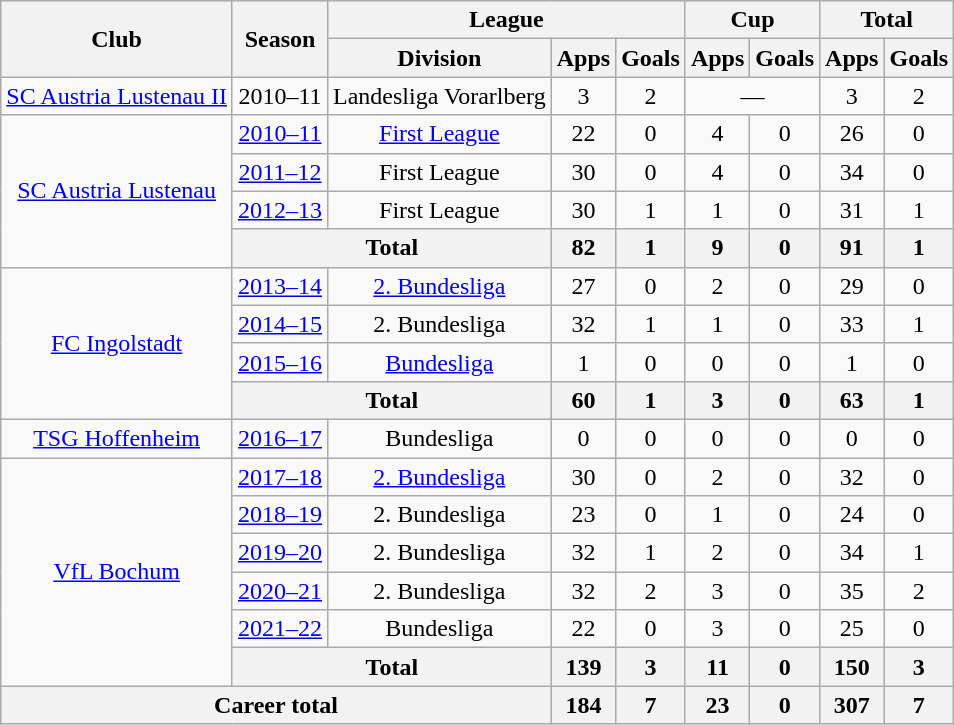<table class="wikitable" style="text-align:center">
<tr>
<th rowspan=2>Club</th>
<th rowspan=2>Season</th>
<th colspan=3>League</th>
<th colspan=2>Cup</th>
<th colspan=2>Total</th>
</tr>
<tr>
<th>Division</th>
<th>Apps</th>
<th>Goals</th>
<th>Apps</th>
<th>Goals</th>
<th>Apps</th>
<th>Goals</th>
</tr>
<tr>
<td><a href='#'>SC Austria Lustenau II</a></td>
<td>2010–11</td>
<td>Landesliga Vorarlberg</td>
<td>3</td>
<td>2</td>
<td colspan="2">—</td>
<td>3</td>
<td>2</td>
</tr>
<tr>
<td rowspan="4"><a href='#'>SC Austria Lustenau</a></td>
<td><a href='#'>2010–11</a></td>
<td><a href='#'>First League</a></td>
<td>22</td>
<td>0</td>
<td>4</td>
<td>0</td>
<td>26</td>
<td>0</td>
</tr>
<tr>
<td><a href='#'>2011–12</a></td>
<td>First League</td>
<td>30</td>
<td>0</td>
<td>4</td>
<td>0</td>
<td>34</td>
<td>0</td>
</tr>
<tr>
<td><a href='#'>2012–13</a></td>
<td>First League</td>
<td>30</td>
<td>1</td>
<td>1</td>
<td>0</td>
<td>31</td>
<td>1</td>
</tr>
<tr>
<th colspan="2">Total</th>
<th>82</th>
<th>1</th>
<th>9</th>
<th>0</th>
<th>91</th>
<th>1</th>
</tr>
<tr>
<td rowspan="4"><a href='#'>FC Ingolstadt</a></td>
<td><a href='#'>2013–14</a></td>
<td><a href='#'>2. Bundesliga</a></td>
<td>27</td>
<td>0</td>
<td>2</td>
<td>0</td>
<td>29</td>
<td>0</td>
</tr>
<tr>
<td><a href='#'>2014–15</a></td>
<td>2. Bundesliga</td>
<td>32</td>
<td>1</td>
<td>1</td>
<td>0</td>
<td>33</td>
<td>1</td>
</tr>
<tr>
<td><a href='#'>2015–16</a></td>
<td><a href='#'>Bundesliga</a></td>
<td>1</td>
<td>0</td>
<td>0</td>
<td>0</td>
<td>1</td>
<td>0</td>
</tr>
<tr>
<th colspan="2">Total</th>
<th>60</th>
<th>1</th>
<th>3</th>
<th>0</th>
<th>63</th>
<th>1</th>
</tr>
<tr>
<td><a href='#'>TSG Hoffenheim</a></td>
<td><a href='#'>2016–17</a></td>
<td>Bundesliga</td>
<td>0</td>
<td>0</td>
<td>0</td>
<td>0</td>
<td>0</td>
<td>0</td>
</tr>
<tr>
<td rowspan="6"><a href='#'>VfL Bochum</a></td>
<td><a href='#'>2017–18</a></td>
<td><a href='#'>2. Bundesliga</a></td>
<td>30</td>
<td>0</td>
<td>2</td>
<td>0</td>
<td>32</td>
<td>0</td>
</tr>
<tr>
<td><a href='#'>2018–19</a></td>
<td>2. Bundesliga</td>
<td>23</td>
<td>0</td>
<td>1</td>
<td>0</td>
<td>24</td>
<td>0</td>
</tr>
<tr>
<td><a href='#'>2019–20</a></td>
<td>2. Bundesliga</td>
<td>32</td>
<td>1</td>
<td>2</td>
<td>0</td>
<td>34</td>
<td>1</td>
</tr>
<tr>
<td><a href='#'>2020–21</a></td>
<td>2. Bundesliga</td>
<td>32</td>
<td>2</td>
<td>3</td>
<td>0</td>
<td>35</td>
<td>2</td>
</tr>
<tr>
<td><a href='#'>2021–22</a></td>
<td>Bundesliga</td>
<td>22</td>
<td>0</td>
<td>3</td>
<td>0</td>
<td>25</td>
<td>0</td>
</tr>
<tr>
<th colspan="2">Total</th>
<th>139</th>
<th>3</th>
<th>11</th>
<th>0</th>
<th>150</th>
<th>3</th>
</tr>
<tr>
<th colspan="3">Career total</th>
<th>184</th>
<th>7</th>
<th>23</th>
<th>0</th>
<th>307</th>
<th>7</th>
</tr>
</table>
